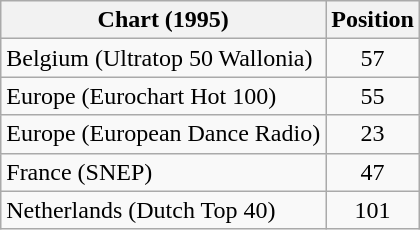<table class="wikitable sortable">
<tr>
<th>Chart (1995)</th>
<th>Position</th>
</tr>
<tr>
<td>Belgium (Ultratop 50 Wallonia)</td>
<td align="center">57</td>
</tr>
<tr>
<td>Europe (Eurochart Hot 100)</td>
<td align="center">55</td>
</tr>
<tr>
<td>Europe (European Dance Radio)</td>
<td align="center">23</td>
</tr>
<tr>
<td>France (SNEP)</td>
<td align="center">47</td>
</tr>
<tr>
<td>Netherlands (Dutch Top 40)</td>
<td align="center">101</td>
</tr>
</table>
